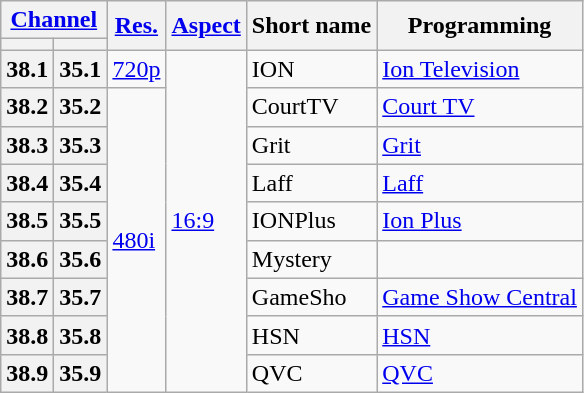<table class="wikitable">
<tr>
<th scope = "col" colspan="2"><a href='#'>Channel</a></th>
<th scope = "col" rowspan="2"><a href='#'>Res.</a></th>
<th scope = "col" rowspan="2"><a href='#'>Aspect</a></th>
<th scope = "col" rowspan="2">Short name</th>
<th scope = "col" rowspan="2">Programming</th>
</tr>
<tr>
<th scope = "col"></th>
<th></th>
</tr>
<tr>
<th scope = "row">38.1</th>
<th>35.1</th>
<td><a href='#'>720p</a></td>
<td rowspan=9><a href='#'>16:9</a></td>
<td>ION</td>
<td><a href='#'>Ion Television</a></td>
</tr>
<tr>
<th scope = "row">38.2</th>
<th>35.2</th>
<td rowspan=8><a href='#'>480i</a></td>
<td>CourtTV</td>
<td><a href='#'>Court TV</a></td>
</tr>
<tr>
<th scope = "row">38.3</th>
<th>35.3</th>
<td>Grit</td>
<td><a href='#'>Grit</a></td>
</tr>
<tr>
<th scope = "row">38.4</th>
<th>35.4</th>
<td>Laff</td>
<td><a href='#'>Laff</a></td>
</tr>
<tr>
<th scope = "row">38.5</th>
<th>35.5</th>
<td>IONPlus</td>
<td><a href='#'>Ion Plus</a></td>
</tr>
<tr>
<th scope = "row">38.6</th>
<th>35.6</th>
<td>Mystery</td>
<td></td>
</tr>
<tr>
<th scope = "row">38.7</th>
<th>35.7</th>
<td>GameSho</td>
<td><a href='#'>Game Show Central</a></td>
</tr>
<tr>
<th scope = "row">38.8</th>
<th>35.8</th>
<td>HSN</td>
<td><a href='#'>HSN</a></td>
</tr>
<tr>
<th scope = "row">38.9</th>
<th>35.9</th>
<td>QVC</td>
<td><a href='#'>QVC</a></td>
</tr>
</table>
